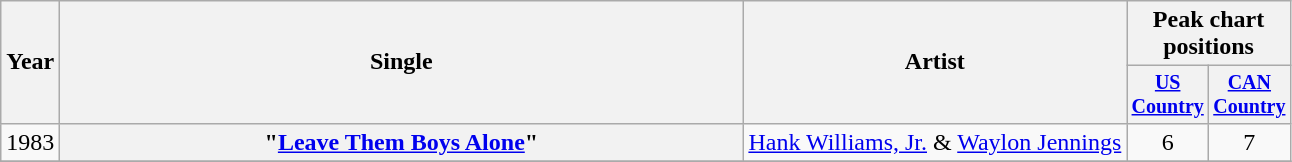<table class="wikitable plainrowheaders" style="text-align:center;">
<tr>
<th rowspan="2">Year</th>
<th rowspan="2" style="width:28em;">Single</th>
<th rowspan="2">Artist</th>
<th colspan="2">Peak chart<br>positions</th>
</tr>
<tr style="font-size:smaller;">
<th width="45"><a href='#'>US Country</a></th>
<th width="45"><a href='#'>CAN Country</a></th>
</tr>
<tr>
<td>1983</td>
<th scope="row">"<a href='#'>Leave Them Boys Alone</a>"</th>
<td><a href='#'>Hank Williams, Jr.</a> & <a href='#'>Waylon Jennings</a></td>
<td>6</td>
<td>7</td>
</tr>
<tr>
</tr>
</table>
